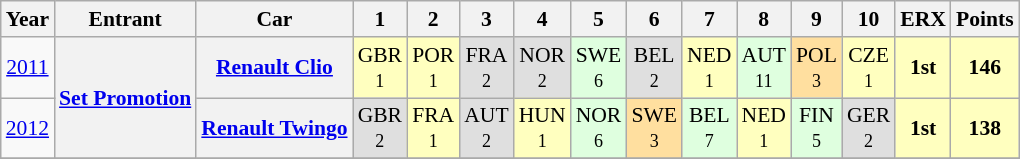<table class="wikitable" border="1" style="text-align:center; font-size:90%;">
<tr valign="top">
<th>Year</th>
<th>Entrant</th>
<th>Car</th>
<th>1</th>
<th>2</th>
<th>3</th>
<th>4</th>
<th>5</th>
<th>6</th>
<th>7</th>
<th>8</th>
<th>9</th>
<th>10</th>
<th>ERX</th>
<th>Points</th>
</tr>
<tr>
<td><a href='#'>2011</a></td>
<th rowspan=2><a href='#'>Set Promotion</a></th>
<th><a href='#'>Renault Clio</a></th>
<td style="background:#FFFFBF;">GBR<br><small>1</small></td>
<td style="background:#FFFFBF;">POR<br><small>1</small></td>
<td style="background:#DFDFDF;">FRA<br><small>2</small></td>
<td style="background:#DFDFDF;">NOR<br><small>2</small></td>
<td style="background:#DFFFDF;">SWE<br><small>6</small></td>
<td style="background:#DFDFDF;">BEL<br><small>2</small></td>
<td style="background:#FFFFBF;">NED<br><small>1</small></td>
<td style="background:#DFFFDF;">AUT<br><small>11</small></td>
<td style="background:#FFDF9F;">POL<br><small>3</small></td>
<td style="background:#FFFFBF;">CZE<br><small>1</small></td>
<td style="background:#FFFFBF;"><strong>1st</strong></td>
<td style="background:#FFFFBF;"><strong>146</strong></td>
</tr>
<tr>
<td><a href='#'>2012</a></td>
<th><a href='#'>Renault Twingo</a></th>
<td style="background:#DFDFDF;">GBR<br><small>2</small></td>
<td style="background:#FFFFBF;">FRA<br><small>1</small></td>
<td style="background:#DFDFDF;">AUT<br><small>2</small></td>
<td style="background:#FFFFBF;">HUN<br><small>1</small></td>
<td style="background:#DFFFDF;">NOR<br><small>6</small></td>
<td style="background:#FFDF9F;">SWE<br><small>3</small></td>
<td style="background:#DFFFDF;">BEL<br><small>7</small></td>
<td style="background:#FFFFBF;">NED<br><small>1</small></td>
<td style="background:#DFFFDF;">FIN<br><small>5</small></td>
<td style="background:#DFDFDF;">GER<br><small>2</small></td>
<td style="background:#FFFFBF;"><strong>1st</strong></td>
<td style="background:#FFFFBF;"><strong>138</strong></td>
</tr>
<tr>
</tr>
</table>
